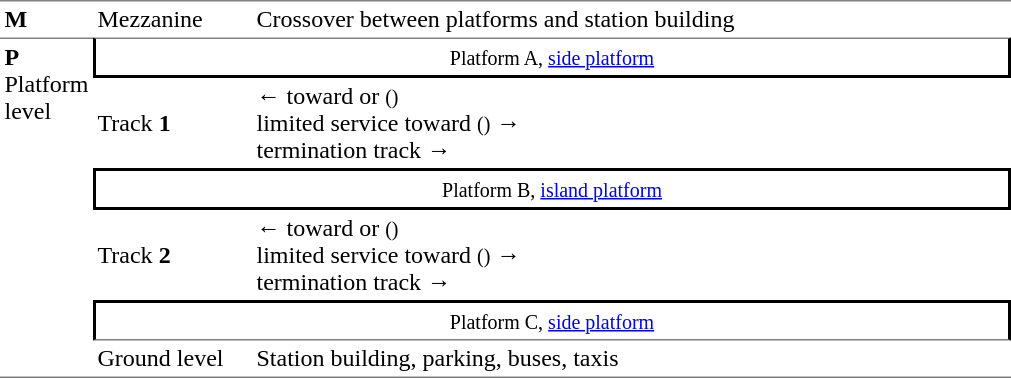<table border=0 cellspacing=0 cellpadding=3>
<tr>
<td style="border-top:solid 1px gray;" width=50><strong>M</strong></td>
<td style="border-top:solid 1px gray;" width=100>Mezzanine</td>
<td style="border-top:solid 1px gray;" width=500>Crossover between platforms and station building</td>
</tr>
<tr>
<td style="border-top:solid 1px gray;border-bottom:solid 1px gray;" rowspan=6 valign=top><strong>P</strong><br>Platform level</td>
<td style="border-top:solid 1px gray;border-right:solid 2px black;border-left:solid 2px black;border-bottom:solid 2px black;text-align:center;" colspan=2><small>Platform A, <a href='#'>side platform</a></small> </td>
</tr>
<tr>
<td>Track <strong>1</strong></td>
<td>←  toward  or  <small>()</small><br>  limited service toward  <small>()</small> →<br>  termination track →</td>
</tr>
<tr>
<td style="border: 2px solid black; border-image: none; text-align: center;" colspan="2"><small>Platform B, <a href='#'>island platform</a></small> </td>
</tr>
<tr>
<td>Track <strong>2</strong></td>
<td>←  toward  or  <small>()</small><br>  limited service toward  <small>()</small> →<br>  termination track →</td>
</tr>
<tr>
<td style="border-top:solid 2px black;border-right:solid 2px black;border-left:solid 2px black;border-bottom:solid 1px gray;text-align:center;" colspan=2><small>Platform C, <a href='#'>side platform</a></small> </td>
</tr>
<tr>
<td style="border-bottom:solid 1px gray;">Ground level</td>
<td style="border-bottom:solid 1px gray;">Station building, parking, buses, taxis</td>
</tr>
</table>
